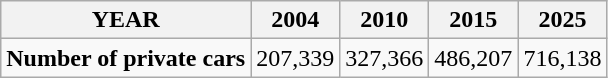<table class="wikitable">
<tr>
<th>YEAR</th>
<th>2004</th>
<th>2010</th>
<th>2015</th>
<th>2025</th>
</tr>
<tr>
<td><strong>Number of private cars</strong></td>
<td>207,339</td>
<td>327,366</td>
<td>486,207</td>
<td>716,138</td>
</tr>
</table>
